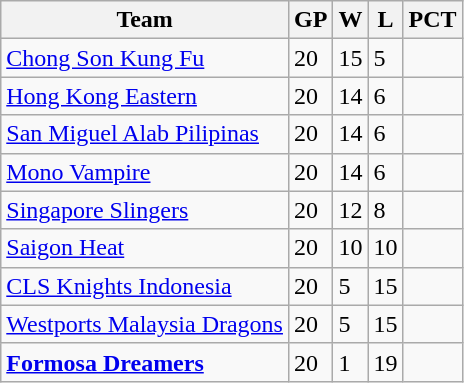<table class="wikitable">
<tr>
<th>Team</th>
<th>GP</th>
<th>W</th>
<th>L</th>
<th>PCT</th>
</tr>
<tr>
<td><a href='#'>Chong Son Kung Fu</a></td>
<td>20</td>
<td>15</td>
<td>5</td>
<td></td>
</tr>
<tr>
<td><a href='#'>Hong Kong Eastern</a></td>
<td>20</td>
<td>14</td>
<td>6</td>
<td></td>
</tr>
<tr>
<td><a href='#'>San Miguel Alab Pilipinas</a></td>
<td>20</td>
<td>14</td>
<td>6</td>
<td></td>
</tr>
<tr>
<td><a href='#'>Mono Vampire</a></td>
<td>20</td>
<td>14</td>
<td>6</td>
<td></td>
</tr>
<tr>
<td><a href='#'>Singapore Slingers</a></td>
<td>20</td>
<td>12</td>
<td>8</td>
<td></td>
</tr>
<tr>
<td><a href='#'>Saigon Heat</a></td>
<td>20</td>
<td>10</td>
<td>10</td>
<td></td>
</tr>
<tr>
<td><a href='#'>CLS Knights Indonesia</a></td>
<td>20</td>
<td>5</td>
<td>15</td>
<td></td>
</tr>
<tr>
<td><a href='#'>Westports Malaysia Dragons</a></td>
<td>20</td>
<td>5</td>
<td>15</td>
<td></td>
</tr>
<tr>
<td><strong><a href='#'>Formosa Dreamers</a></strong></td>
<td>20</td>
<td>1</td>
<td>19</td>
<td></td>
</tr>
</table>
